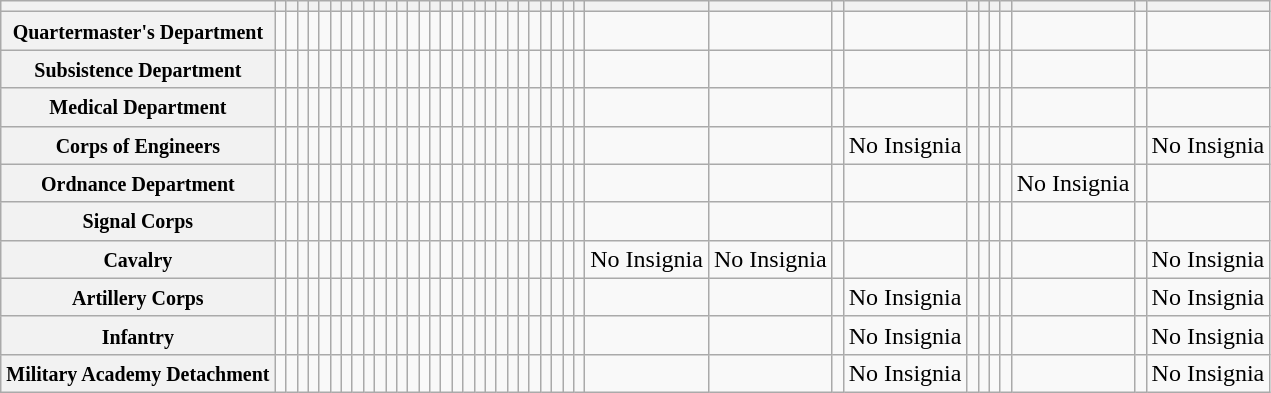<table Class="wikitable">
<tr style="text-align:center;">
<th></th>
<th><small></small></th>
<th><small></small></th>
<th><small></small></th>
<th><small></small></th>
<th><small></small></th>
<th><small></small></th>
<th><small></small></th>
<th><small></small></th>
<th><small></small></th>
<th><small></small></th>
<th><small></small></th>
<th><small></small></th>
<th><small></small></th>
<th><small></small></th>
<th><small></small></th>
<th><small></small></th>
<th><small></small></th>
<th><small></small></th>
<th><small></small></th>
<th><small></small></th>
<th><small></small></th>
<th><small></small></th>
<th><small></small></th>
<th><small></small></th>
<th><small></small></th>
<th><small></small></th>
<th><small></small></th>
<th><small></small></th>
<th><small></small></th>
<th><small></small></th>
<th><small></small></th>
<th><small></small></th>
<th><small></small></th>
<th><small></small></th>
<th><small></small></th>
<th><small></small></th>
<th><small></small></th>
<th><small></small></th>
<th><small></small></th>
</tr>
<tr>
<th><small>Quartermaster's Department</small></th>
<td></td>
<td></td>
<td></td>
<td></td>
<td></td>
<td></td>
<td></td>
<td></td>
<td></td>
<td></td>
<td></td>
<td></td>
<td></td>
<td></td>
<td></td>
<td></td>
<td></td>
<td></td>
<td></td>
<td></td>
<td></td>
<td></td>
<td></td>
<td></td>
<td></td>
<td></td>
<td></td>
<td></td>
<td></td>
<td></td>
<td></td>
<td></td>
<td></td>
<td></td>
<td></td>
<td></td>
<td></td>
<td></td>
<td></td>
</tr>
<tr>
<th><small>Subsistence Department</small></th>
<td></td>
<td></td>
<td></td>
<td></td>
<td></td>
<td></td>
<td></td>
<td></td>
<td></td>
<td></td>
<td></td>
<td></td>
<td></td>
<td></td>
<td></td>
<td></td>
<td></td>
<td></td>
<td></td>
<td></td>
<td></td>
<td></td>
<td></td>
<td></td>
<td></td>
<td></td>
<td></td>
<td></td>
<td></td>
<td></td>
<td></td>
<td></td>
<td></td>
<td></td>
<td></td>
<td></td>
<td></td>
<td></td>
<td></td>
</tr>
<tr>
<th><small>Medical Department</small></th>
<td></td>
<td></td>
<td></td>
<td></td>
<td></td>
<td></td>
<td></td>
<td></td>
<td></td>
<td></td>
<td></td>
<td></td>
<td></td>
<td></td>
<td></td>
<td></td>
<td></td>
<td></td>
<td></td>
<td></td>
<td></td>
<td></td>
<td></td>
<td></td>
<td></td>
<td></td>
<td></td>
<td></td>
<td></td>
<td></td>
<td></td>
<td></td>
<td></td>
<td></td>
<td></td>
<td></td>
<td></td>
<td></td>
<td></td>
</tr>
<tr>
<th><small>Corps of Engineers</small></th>
<td></td>
<td></td>
<td></td>
<td></td>
<td></td>
<td></td>
<td></td>
<td></td>
<td></td>
<td></td>
<td></td>
<td></td>
<td></td>
<td></td>
<td></td>
<td></td>
<td></td>
<td></td>
<td></td>
<td></td>
<td></td>
<td></td>
<td></td>
<td></td>
<td></td>
<td></td>
<td></td>
<td></td>
<td></td>
<td></td>
<td></td>
<td>No Insignia</td>
<td></td>
<td></td>
<td></td>
<td></td>
<td></td>
<td></td>
<td>No Insignia</td>
</tr>
<tr>
<th><small>Ordnance Department</small></th>
<td></td>
<td></td>
<td></td>
<td></td>
<td></td>
<td></td>
<td></td>
<td></td>
<td></td>
<td></td>
<td></td>
<td></td>
<td></td>
<td></td>
<td></td>
<td></td>
<td></td>
<td></td>
<td></td>
<td></td>
<td></td>
<td></td>
<td></td>
<td></td>
<td></td>
<td></td>
<td></td>
<td></td>
<td></td>
<td></td>
<td></td>
<td></td>
<td></td>
<td></td>
<td></td>
<td></td>
<td>No Insignia</td>
<td></td>
<td></td>
</tr>
<tr>
<th><small>Signal Corps</small></th>
<td></td>
<td></td>
<td></td>
<td></td>
<td></td>
<td></td>
<td></td>
<td></td>
<td></td>
<td></td>
<td></td>
<td></td>
<td></td>
<td></td>
<td></td>
<td></td>
<td></td>
<td></td>
<td></td>
<td></td>
<td></td>
<td></td>
<td></td>
<td></td>
<td></td>
<td></td>
<td></td>
<td></td>
<td></td>
<td></td>
<td></td>
<td></td>
<td></td>
<td></td>
<td></td>
<td></td>
<td></td>
<td></td>
<td></td>
</tr>
<tr>
<th><small>Cavalry</small></th>
<td></td>
<td></td>
<td></td>
<td></td>
<td></td>
<td></td>
<td></td>
<td></td>
<td></td>
<td></td>
<td></td>
<td></td>
<td></td>
<td></td>
<td></td>
<td></td>
<td></td>
<td></td>
<td></td>
<td></td>
<td></td>
<td></td>
<td></td>
<td></td>
<td></td>
<td></td>
<td></td>
<td></td>
<td>No Insignia</td>
<td>No Insignia</td>
<td></td>
<td></td>
<td></td>
<td></td>
<td></td>
<td></td>
<td></td>
<td></td>
<td>No Insignia</td>
</tr>
<tr>
<th><small>Artillery Corps</small></th>
<td></td>
<td></td>
<td></td>
<td></td>
<td></td>
<td></td>
<td></td>
<td></td>
<td></td>
<td></td>
<td></td>
<td></td>
<td></td>
<td></td>
<td></td>
<td></td>
<td></td>
<td></td>
<td></td>
<td></td>
<td></td>
<td></td>
<td></td>
<td></td>
<td></td>
<td></td>
<td></td>
<td></td>
<td></td>
<td></td>
<td></td>
<td>No Insignia</td>
<td></td>
<td></td>
<td></td>
<td></td>
<td></td>
<td></td>
<td>No Insignia</td>
</tr>
<tr>
<th><small>Infantry</small></th>
<td></td>
<td></td>
<td></td>
<td></td>
<td></td>
<td></td>
<td></td>
<td></td>
<td></td>
<td></td>
<td></td>
<td></td>
<td></td>
<td></td>
<td></td>
<td></td>
<td></td>
<td></td>
<td></td>
<td></td>
<td></td>
<td></td>
<td></td>
<td></td>
<td></td>
<td></td>
<td></td>
<td></td>
<td></td>
<td></td>
<td></td>
<td>No Insignia</td>
<td></td>
<td></td>
<td></td>
<td></td>
<td></td>
<td></td>
<td>No Insignia</td>
</tr>
<tr>
<th><small>Military Academy Detachment</small></th>
<td></td>
<td></td>
<td></td>
<td></td>
<td></td>
<td></td>
<td></td>
<td></td>
<td></td>
<td></td>
<td></td>
<td></td>
<td></td>
<td></td>
<td></td>
<td></td>
<td></td>
<td></td>
<td></td>
<td></td>
<td></td>
<td></td>
<td></td>
<td></td>
<td></td>
<td></td>
<td></td>
<td></td>
<td></td>
<td></td>
<td></td>
<td>No Insignia</td>
<td></td>
<td></td>
<td></td>
<td></td>
<td></td>
<td></td>
<td>No Insignia</td>
</tr>
</table>
